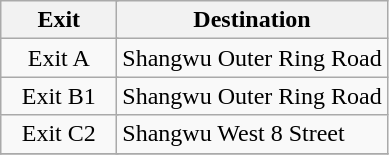<table class="wikitable">
<tr>
<th style="width:70px" colspan="2">Exit</th>
<th>Destination</th>
</tr>
<tr>
<td align="center" colspan="2">Exit A</td>
<td>Shangwu Outer Ring Road</td>
</tr>
<tr>
<td align="center" colspan="2">Exit B1</td>
<td>Shangwu Outer Ring Road</td>
</tr>
<tr>
<td align="center" colspan="2">Exit C2</td>
<td>Shangwu West 8 Street</td>
</tr>
<tr>
</tr>
</table>
